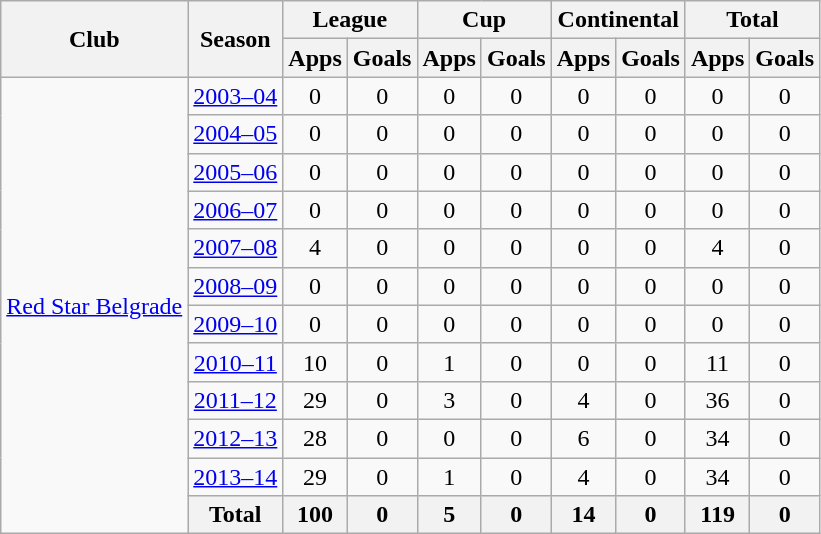<table class="wikitable" style="text-align:center">
<tr>
<th rowspan="2">Club</th>
<th rowspan="2">Season</th>
<th colspan="2">League</th>
<th colspan="2">Cup</th>
<th colspan="2">Continental</th>
<th colspan="2">Total</th>
</tr>
<tr>
<th>Apps</th>
<th>Goals</th>
<th>Apps</th>
<th>Goals</th>
<th>Apps</th>
<th>Goals</th>
<th>Apps</th>
<th>Goals</th>
</tr>
<tr>
<td rowspan="12"><a href='#'>Red Star Belgrade</a></td>
<td><a href='#'>2003–04</a></td>
<td>0</td>
<td>0</td>
<td>0</td>
<td>0</td>
<td>0</td>
<td>0</td>
<td>0</td>
<td>0</td>
</tr>
<tr>
<td><a href='#'>2004–05</a></td>
<td>0</td>
<td>0</td>
<td>0</td>
<td>0</td>
<td>0</td>
<td>0</td>
<td>0</td>
<td>0</td>
</tr>
<tr>
<td><a href='#'>2005–06</a></td>
<td>0</td>
<td>0</td>
<td>0</td>
<td>0</td>
<td>0</td>
<td>0</td>
<td>0</td>
<td>0</td>
</tr>
<tr>
<td><a href='#'>2006–07</a></td>
<td>0</td>
<td>0</td>
<td>0</td>
<td>0</td>
<td>0</td>
<td>0</td>
<td>0</td>
<td>0</td>
</tr>
<tr>
<td><a href='#'>2007–08</a></td>
<td>4</td>
<td>0</td>
<td>0</td>
<td>0</td>
<td>0</td>
<td>0</td>
<td>4</td>
<td>0</td>
</tr>
<tr>
<td><a href='#'>2008–09</a></td>
<td>0</td>
<td>0</td>
<td>0</td>
<td>0</td>
<td>0</td>
<td>0</td>
<td>0</td>
<td>0</td>
</tr>
<tr>
<td><a href='#'>2009–10</a></td>
<td>0</td>
<td>0</td>
<td>0</td>
<td>0</td>
<td>0</td>
<td>0</td>
<td>0</td>
<td>0</td>
</tr>
<tr>
<td><a href='#'>2010–11</a></td>
<td>10</td>
<td>0</td>
<td>1</td>
<td>0</td>
<td>0</td>
<td>0</td>
<td>11</td>
<td>0</td>
</tr>
<tr>
<td><a href='#'>2011–12</a></td>
<td>29</td>
<td>0</td>
<td>3</td>
<td>0</td>
<td>4</td>
<td>0</td>
<td>36</td>
<td>0</td>
</tr>
<tr>
<td><a href='#'>2012–13</a></td>
<td>28</td>
<td>0</td>
<td>0</td>
<td>0</td>
<td>6</td>
<td>0</td>
<td>34</td>
<td>0</td>
</tr>
<tr>
<td><a href='#'>2013–14</a></td>
<td>29</td>
<td>0</td>
<td>1</td>
<td>0</td>
<td>4</td>
<td>0</td>
<td>34</td>
<td>0</td>
</tr>
<tr>
<th>Total</th>
<th>100</th>
<th>0</th>
<th>5</th>
<th>0</th>
<th>14</th>
<th>0</th>
<th>119</th>
<th>0</th>
</tr>
</table>
